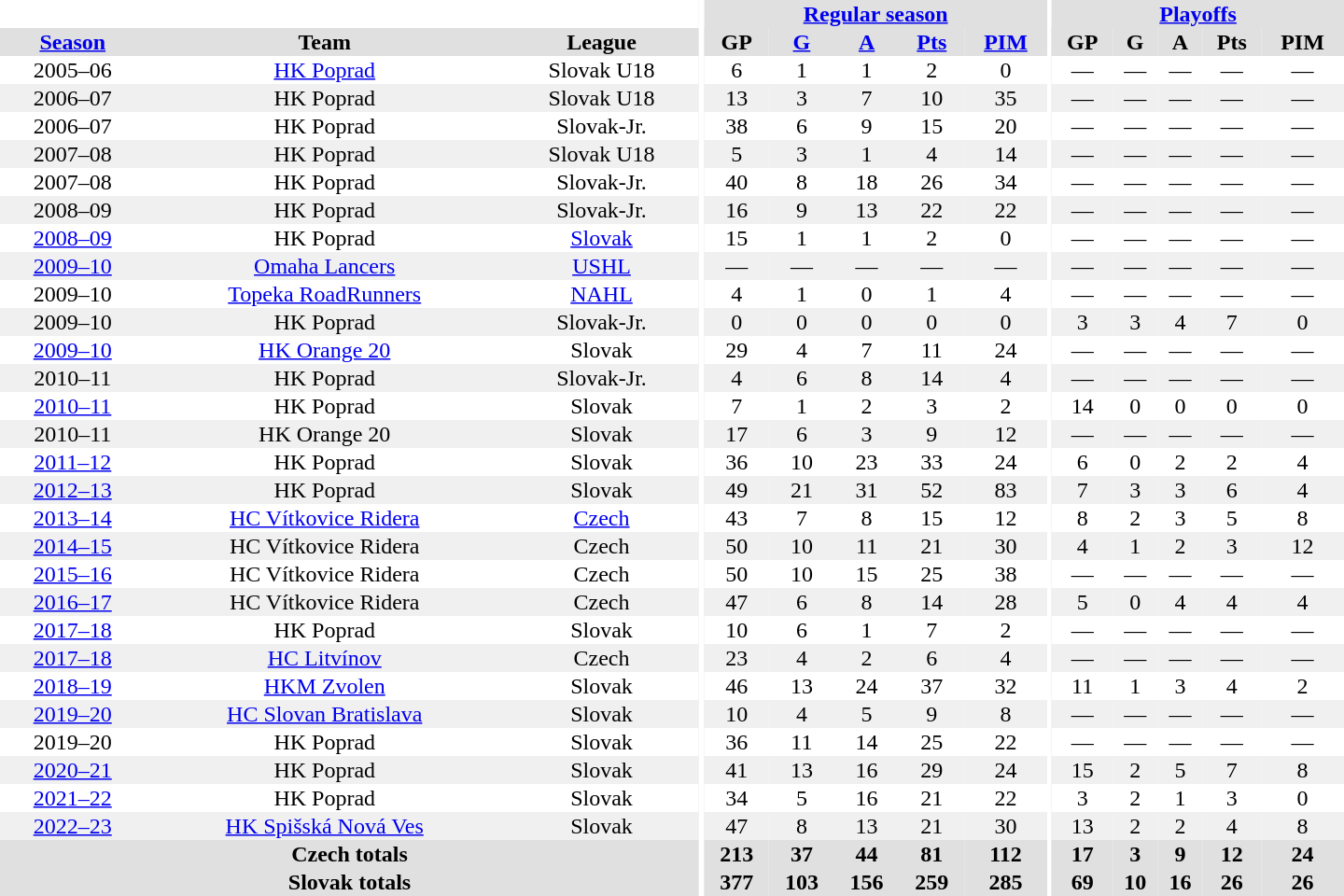<table border="0" cellpadding="1" cellspacing="0" style="text-align:center; width:60em">
<tr bgcolor="#e0e0e0">
<th colspan="3" bgcolor="#ffffff"></th>
<th rowspan="99" bgcolor="#ffffff"></th>
<th colspan="5"><a href='#'>Regular season</a></th>
<th rowspan="99" bgcolor="#ffffff"></th>
<th colspan="5"><a href='#'>Playoffs</a></th>
</tr>
<tr bgcolor="#e0e0e0">
<th><a href='#'>Season</a></th>
<th>Team</th>
<th>League</th>
<th>GP</th>
<th><a href='#'>G</a></th>
<th><a href='#'>A</a></th>
<th><a href='#'>Pts</a></th>
<th><a href='#'>PIM</a></th>
<th>GP</th>
<th>G</th>
<th>A</th>
<th>Pts</th>
<th>PIM</th>
</tr>
<tr>
<td>2005–06</td>
<td><a href='#'>HK Poprad</a></td>
<td>Slovak U18</td>
<td>6</td>
<td>1</td>
<td>1</td>
<td>2</td>
<td>0</td>
<td>—</td>
<td>—</td>
<td>—</td>
<td>—</td>
<td>—</td>
</tr>
<tr bgcolor="#f0f0f0">
<td>2006–07</td>
<td>HK Poprad</td>
<td>Slovak U18</td>
<td>13</td>
<td>3</td>
<td>7</td>
<td>10</td>
<td>35</td>
<td>—</td>
<td>—</td>
<td>—</td>
<td>—</td>
<td>—</td>
</tr>
<tr>
<td>2006–07</td>
<td>HK Poprad</td>
<td>Slovak-Jr.</td>
<td>38</td>
<td>6</td>
<td>9</td>
<td>15</td>
<td>20</td>
<td>—</td>
<td>—</td>
<td>—</td>
<td>—</td>
<td>—</td>
</tr>
<tr bgcolor="#f0f0f0">
<td>2007–08</td>
<td>HK Poprad</td>
<td>Slovak U18</td>
<td>5</td>
<td>3</td>
<td>1</td>
<td>4</td>
<td>14</td>
<td>—</td>
<td>—</td>
<td>—</td>
<td>—</td>
<td>—</td>
</tr>
<tr>
<td>2007–08</td>
<td>HK Poprad</td>
<td>Slovak-Jr.</td>
<td>40</td>
<td>8</td>
<td>18</td>
<td>26</td>
<td>34</td>
<td>—</td>
<td>—</td>
<td>—</td>
<td>—</td>
<td>—</td>
</tr>
<tr bgcolor="#f0f0f0">
<td>2008–09</td>
<td>HK Poprad</td>
<td>Slovak-Jr.</td>
<td>16</td>
<td>9</td>
<td>13</td>
<td>22</td>
<td>22</td>
<td>—</td>
<td>—</td>
<td>—</td>
<td>—</td>
<td>—</td>
</tr>
<tr>
<td><a href='#'>2008–09</a></td>
<td>HK Poprad</td>
<td><a href='#'>Slovak</a></td>
<td>15</td>
<td>1</td>
<td>1</td>
<td>2</td>
<td>0</td>
<td>—</td>
<td>—</td>
<td>—</td>
<td>—</td>
<td>—</td>
</tr>
<tr bgcolor="#f0f0f0">
<td><a href='#'>2009–10</a></td>
<td><a href='#'>Omaha Lancers</a></td>
<td><a href='#'>USHL</a></td>
<td>—</td>
<td>—</td>
<td>—</td>
<td>—</td>
<td>—</td>
<td>—</td>
<td>—</td>
<td>—</td>
<td>—</td>
<td>—</td>
</tr>
<tr>
<td>2009–10</td>
<td><a href='#'>Topeka RoadRunners</a></td>
<td><a href='#'>NAHL</a></td>
<td>4</td>
<td>1</td>
<td>0</td>
<td>1</td>
<td>4</td>
<td>—</td>
<td>—</td>
<td>—</td>
<td>—</td>
<td>—</td>
</tr>
<tr bgcolor="#f0f0f0">
<td>2009–10</td>
<td>HK Poprad</td>
<td>Slovak-Jr.</td>
<td>0</td>
<td>0</td>
<td>0</td>
<td>0</td>
<td>0</td>
<td>3</td>
<td>3</td>
<td>4</td>
<td>7</td>
<td>0</td>
</tr>
<tr>
<td><a href='#'>2009–10</a></td>
<td><a href='#'>HK Orange 20</a></td>
<td>Slovak</td>
<td>29</td>
<td>4</td>
<td>7</td>
<td>11</td>
<td>24</td>
<td>—</td>
<td>—</td>
<td>—</td>
<td>—</td>
<td>—</td>
</tr>
<tr bgcolor="#f0f0f0">
<td>2010–11</td>
<td>HK Poprad</td>
<td>Slovak-Jr.</td>
<td>4</td>
<td>6</td>
<td>8</td>
<td>14</td>
<td>4</td>
<td>—</td>
<td>—</td>
<td>—</td>
<td>—</td>
<td>—</td>
</tr>
<tr>
<td><a href='#'>2010–11</a></td>
<td>HK Poprad</td>
<td>Slovak</td>
<td>7</td>
<td>1</td>
<td>2</td>
<td>3</td>
<td>2</td>
<td>14</td>
<td>0</td>
<td>0</td>
<td>0</td>
<td>0</td>
</tr>
<tr bgcolor="#f0f0f0">
<td>2010–11</td>
<td>HK Orange 20</td>
<td>Slovak</td>
<td>17</td>
<td>6</td>
<td>3</td>
<td>9</td>
<td>12</td>
<td>—</td>
<td>—</td>
<td>—</td>
<td>—</td>
<td>—</td>
</tr>
<tr>
<td><a href='#'>2011–12</a></td>
<td>HK Poprad</td>
<td>Slovak</td>
<td>36</td>
<td>10</td>
<td>23</td>
<td>33</td>
<td>24</td>
<td>6</td>
<td>0</td>
<td>2</td>
<td>2</td>
<td>4</td>
</tr>
<tr bgcolor="#f0f0f0">
<td><a href='#'>2012–13</a></td>
<td>HK Poprad</td>
<td>Slovak</td>
<td>49</td>
<td>21</td>
<td>31</td>
<td>52</td>
<td>83</td>
<td>7</td>
<td>3</td>
<td>3</td>
<td>6</td>
<td>4</td>
</tr>
<tr>
<td><a href='#'>2013–14</a></td>
<td><a href='#'>HC Vítkovice Ridera</a></td>
<td><a href='#'>Czech</a></td>
<td>43</td>
<td>7</td>
<td>8</td>
<td>15</td>
<td>12</td>
<td>8</td>
<td>2</td>
<td>3</td>
<td>5</td>
<td>8</td>
</tr>
<tr bgcolor="#f0f0f0">
<td><a href='#'>2014–15</a></td>
<td>HC Vítkovice Ridera</td>
<td>Czech</td>
<td>50</td>
<td>10</td>
<td>11</td>
<td>21</td>
<td>30</td>
<td>4</td>
<td>1</td>
<td>2</td>
<td>3</td>
<td>12</td>
</tr>
<tr>
<td><a href='#'>2015–16</a></td>
<td>HC Vítkovice Ridera</td>
<td>Czech</td>
<td>50</td>
<td>10</td>
<td>15</td>
<td>25</td>
<td>38</td>
<td>—</td>
<td>—</td>
<td>—</td>
<td>—</td>
<td>—</td>
</tr>
<tr bgcolor="#f0f0f0">
<td><a href='#'>2016–17</a></td>
<td>HC Vítkovice Ridera</td>
<td>Czech</td>
<td>47</td>
<td>6</td>
<td>8</td>
<td>14</td>
<td>28</td>
<td>5</td>
<td>0</td>
<td>4</td>
<td>4</td>
<td>4</td>
</tr>
<tr>
<td><a href='#'>2017–18</a></td>
<td>HK Poprad</td>
<td>Slovak</td>
<td>10</td>
<td>6</td>
<td>1</td>
<td>7</td>
<td>2</td>
<td>—</td>
<td>—</td>
<td>—</td>
<td>—</td>
<td>—</td>
</tr>
<tr bgcolor="#f0f0f0">
<td><a href='#'>2017–18</a></td>
<td><a href='#'>HC Litvínov</a></td>
<td>Czech</td>
<td>23</td>
<td>4</td>
<td>2</td>
<td>6</td>
<td>4</td>
<td>—</td>
<td>—</td>
<td>—</td>
<td>—</td>
<td>—</td>
</tr>
<tr>
<td><a href='#'>2018–19</a></td>
<td><a href='#'>HKM Zvolen</a></td>
<td>Slovak</td>
<td>46</td>
<td>13</td>
<td>24</td>
<td>37</td>
<td>32</td>
<td>11</td>
<td>1</td>
<td>3</td>
<td>4</td>
<td>2</td>
</tr>
<tr bgcolor="#f0f0f0">
<td><a href='#'>2019–20</a></td>
<td><a href='#'>HC Slovan Bratislava</a></td>
<td>Slovak</td>
<td>10</td>
<td>4</td>
<td>5</td>
<td>9</td>
<td>8</td>
<td>—</td>
<td>—</td>
<td>—</td>
<td>—</td>
<td>—</td>
</tr>
<tr>
<td>2019–20</td>
<td>HK Poprad</td>
<td>Slovak</td>
<td>36</td>
<td>11</td>
<td>14</td>
<td>25</td>
<td>22</td>
<td>—</td>
<td>—</td>
<td>—</td>
<td>—</td>
<td>—</td>
</tr>
<tr bgcolor="#f0f0f0">
<td><a href='#'>2020–21</a></td>
<td>HK Poprad</td>
<td>Slovak</td>
<td>41</td>
<td>13</td>
<td>16</td>
<td>29</td>
<td>24</td>
<td>15</td>
<td>2</td>
<td>5</td>
<td>7</td>
<td>8</td>
</tr>
<tr>
<td><a href='#'>2021–22</a></td>
<td>HK Poprad</td>
<td>Slovak</td>
<td>34</td>
<td>5</td>
<td>16</td>
<td>21</td>
<td>22</td>
<td>3</td>
<td>2</td>
<td>1</td>
<td>3</td>
<td>0</td>
</tr>
<tr bgcolor="#f0f0f0">
<td><a href='#'>2022–23</a></td>
<td><a href='#'>HK Spišská Nová Ves</a></td>
<td>Slovak</td>
<td>47</td>
<td>8</td>
<td>13</td>
<td>21</td>
<td>30</td>
<td>13</td>
<td>2</td>
<td>2</td>
<td>4</td>
<td>8</td>
</tr>
<tr bgcolor="#e0e0e0">
<th colspan="3">Czech totals</th>
<th>213</th>
<th>37</th>
<th>44</th>
<th>81</th>
<th>112</th>
<th>17</th>
<th>3</th>
<th>9</th>
<th>12</th>
<th>24</th>
</tr>
<tr bgcolor="#e0e0e0">
<th colspan="3">Slovak totals</th>
<th>377</th>
<th>103</th>
<th>156</th>
<th>259</th>
<th>285</th>
<th>69</th>
<th>10</th>
<th>16</th>
<th>26</th>
<th>26</th>
</tr>
</table>
